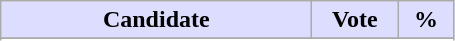<table class="wikitable">
<tr>
<th style="background:#ddf; width:200px;">Candidate</th>
<th style="background:#ddf; width:50px;">Vote</th>
<th style="background:#ddf; width:30px;">%</th>
</tr>
<tr>
</tr>
<tr>
</tr>
</table>
